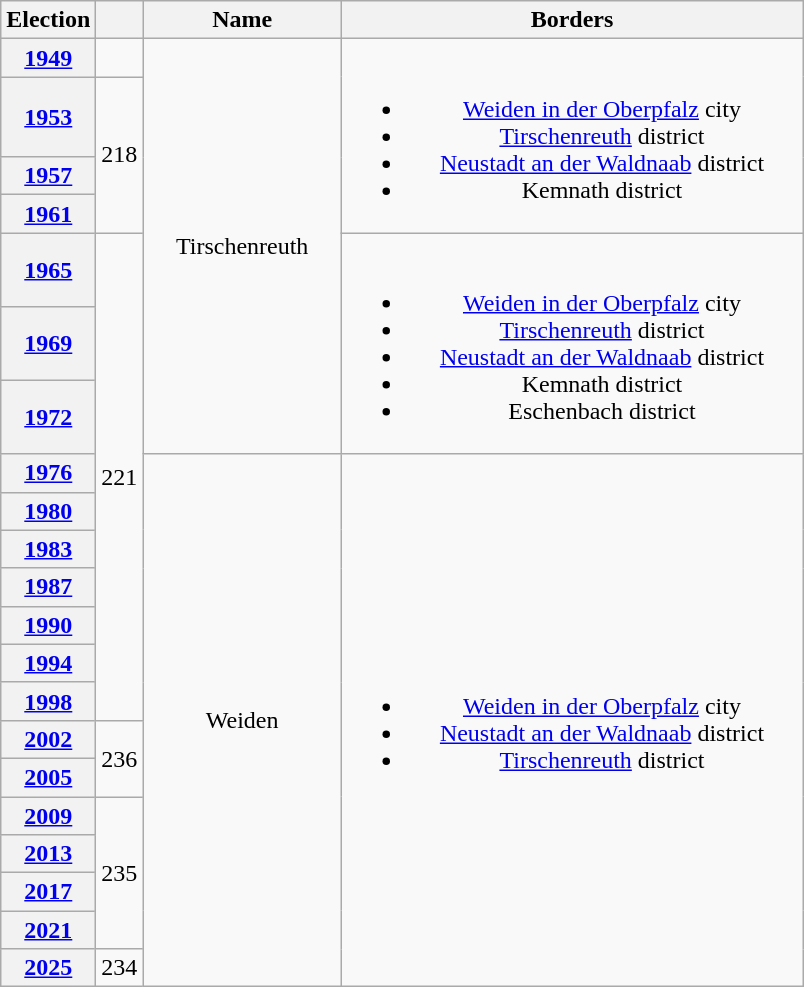<table class=wikitable style="text-align:center">
<tr>
<th>Election</th>
<th></th>
<th width=125px>Name</th>
<th width=300px>Borders</th>
</tr>
<tr>
<th><a href='#'>1949</a></th>
<td></td>
<td rowspan=7>Tirschenreuth</td>
<td rowspan=4><br><ul><li><a href='#'>Weiden in der Oberpfalz</a> city</li><li><a href='#'>Tirschenreuth</a> district</li><li><a href='#'>Neustadt an der Waldnaab</a> district</li><li>Kemnath district</li></ul></td>
</tr>
<tr>
<th><a href='#'>1953</a></th>
<td rowspan=3>218</td>
</tr>
<tr>
<th><a href='#'>1957</a></th>
</tr>
<tr>
<th><a href='#'>1961</a></th>
</tr>
<tr>
<th><a href='#'>1965</a></th>
<td rowspan=10>221</td>
<td rowspan=3><br><ul><li><a href='#'>Weiden in der Oberpfalz</a> city</li><li><a href='#'>Tirschenreuth</a> district</li><li><a href='#'>Neustadt an der Waldnaab</a> district</li><li>Kemnath district</li><li>Eschenbach district</li></ul></td>
</tr>
<tr>
<th><a href='#'>1969</a></th>
</tr>
<tr>
<th><a href='#'>1972</a></th>
</tr>
<tr>
<th><a href='#'>1976</a></th>
<td rowspan=14>Weiden</td>
<td rowspan=14><br><ul><li><a href='#'>Weiden in der Oberpfalz</a> city</li><li><a href='#'>Neustadt an der Waldnaab</a> district</li><li><a href='#'>Tirschenreuth</a> district</li></ul></td>
</tr>
<tr>
<th><a href='#'>1980</a></th>
</tr>
<tr>
<th><a href='#'>1983</a></th>
</tr>
<tr>
<th><a href='#'>1987</a></th>
</tr>
<tr>
<th><a href='#'>1990</a></th>
</tr>
<tr>
<th><a href='#'>1994</a></th>
</tr>
<tr>
<th><a href='#'>1998</a></th>
</tr>
<tr>
<th><a href='#'>2002</a></th>
<td rowspan=2>236</td>
</tr>
<tr>
<th><a href='#'>2005</a></th>
</tr>
<tr>
<th><a href='#'>2009</a></th>
<td rowspan=4>235</td>
</tr>
<tr>
<th><a href='#'>2013</a></th>
</tr>
<tr>
<th><a href='#'>2017</a></th>
</tr>
<tr>
<th><a href='#'>2021</a></th>
</tr>
<tr>
<th><a href='#'>2025</a></th>
<td>234</td>
</tr>
</table>
